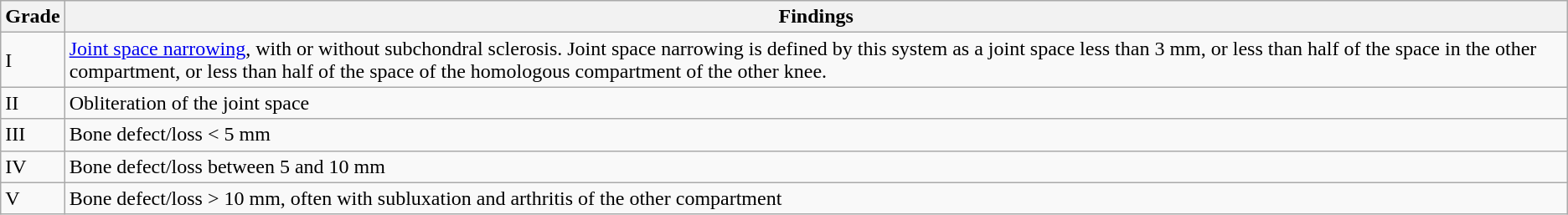<table class="wikitable">
<tr>
<th>Grade</th>
<th>Findings</th>
</tr>
<tr>
<td>I</td>
<td><a href='#'>Joint space narrowing</a>, with or without subchondral sclerosis. Joint space narrowing is defined by this system as a joint space less than 3 mm, or less than half of the space in the other compartment, or less than half of the space of the homologous compartment of the other knee.</td>
</tr>
<tr>
<td>II</td>
<td>Obliteration of the joint space</td>
</tr>
<tr>
<td>III</td>
<td>Bone defect/loss < 5 mm</td>
</tr>
<tr>
<td>IV</td>
<td>Bone defect/loss between 5 and 10 mm</td>
</tr>
<tr>
<td>V</td>
<td>Bone defect/loss > 10 mm, often with subluxation and arthritis of the other compartment</td>
</tr>
</table>
